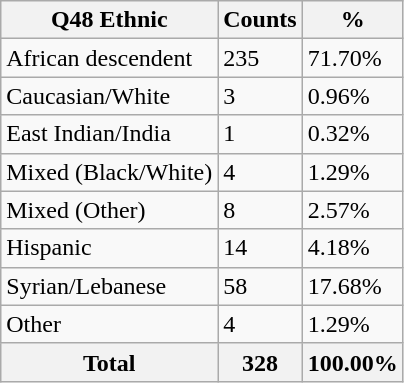<table class="wikitable sortable">
<tr>
<th>Q48 Ethnic</th>
<th>Counts</th>
<th>%</th>
</tr>
<tr>
<td>African descendent</td>
<td>235</td>
<td>71.70%</td>
</tr>
<tr>
<td>Caucasian/White</td>
<td>3</td>
<td>0.96%</td>
</tr>
<tr>
<td>East Indian/India</td>
<td>1</td>
<td>0.32%</td>
</tr>
<tr>
<td>Mixed (Black/White)</td>
<td>4</td>
<td>1.29%</td>
</tr>
<tr>
<td>Mixed (Other)</td>
<td>8</td>
<td>2.57%</td>
</tr>
<tr>
<td>Hispanic</td>
<td>14</td>
<td>4.18%</td>
</tr>
<tr>
<td>Syrian/Lebanese</td>
<td>58</td>
<td>17.68%</td>
</tr>
<tr>
<td>Other</td>
<td>4</td>
<td>1.29%</td>
</tr>
<tr>
<th>Total</th>
<th>328</th>
<th>100.00%</th>
</tr>
</table>
